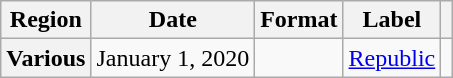<table class="wikitable plainrowheaders">
<tr>
<th scope="col">Region</th>
<th scope="col">Date</th>
<th scope="col">Format</th>
<th scope="col">Label</th>
<th scope="col"></th>
</tr>
<tr>
<th scope="row">Various</th>
<td>January 1, 2020</td>
<td></td>
<td><a href='#'>Republic</a></td>
<td></td>
</tr>
</table>
